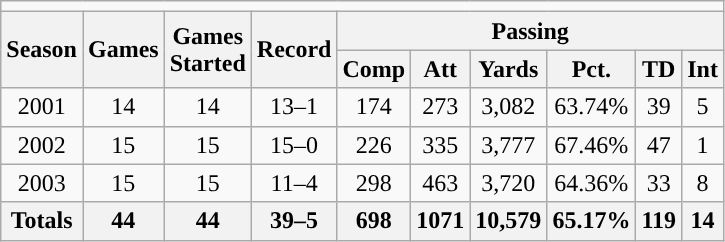<table class=wikitable style="text-align:center;">
<tr>
<td ! colspan="17"></td>
</tr>
<tr>
<th rowspan=2>Season</th>
<th rowspan=2>Games</th>
<th rowspan=2>Games<br>Started</th>
<th rowspan=2>Record</th>
<th colspan=6>Passing</th>
</tr>
<tr>
<th>Comp</th>
<th>Att</th>
<th>Yards</th>
<th>Pct.</th>
<th>TD</th>
<th>Int</th>
</tr>
<tr>
<td>2001</td>
<td>14</td>
<td>14</td>
<td>13–1</td>
<td>174</td>
<td>273</td>
<td>3,082</td>
<td>63.74%</td>
<td>39</td>
<td>5</td>
</tr>
<tr>
<td>2002</td>
<td>15</td>
<td>15</td>
<td>15–0</td>
<td>226</td>
<td>335</td>
<td>3,777</td>
<td>67.46%</td>
<td>47</td>
<td>1</td>
</tr>
<tr>
<td>2003</td>
<td>15</td>
<td>15</td>
<td>11–4</td>
<td>298</td>
<td>463</td>
<td>3,720</td>
<td>64.36%</td>
<td>33</td>
<td>8</td>
</tr>
<tr>
<th>Totals</th>
<th>44</th>
<th>44</th>
<th>39–5</th>
<th>698</th>
<th>1071</th>
<th>10,579</th>
<th>65.17%</th>
<th>119</th>
<th>14</th>
</tr>
</table>
